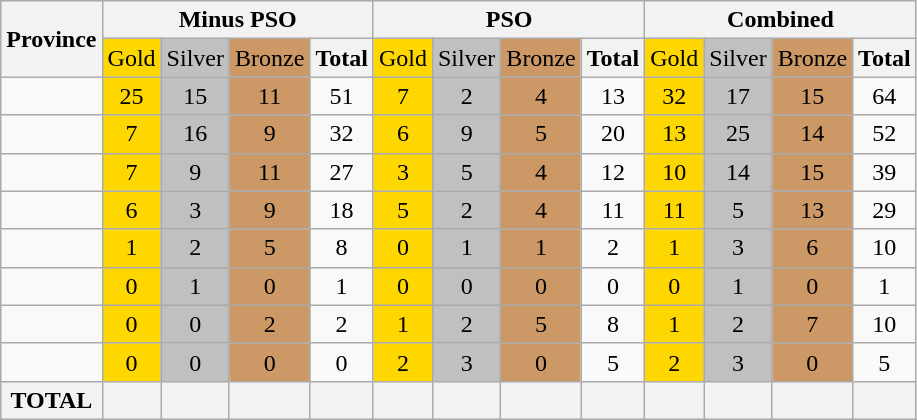<table class="wikitable" style="text-align:center; font-size:100%">
<tr>
<th rowspan=2>Province</th>
<th colspan=4>Minus PSO</th>
<th colspan=4>PSO</th>
<th colspan=4>Combined</th>
</tr>
<tr>
<td bgcolor=gold>Gold</td>
<td bgcolor=silver>Silver</td>
<td bgcolor=CC9966>Bronze</td>
<th>Total</th>
<td bgcolor=gold>Gold</td>
<td bgcolor=silver>Silver</td>
<td bgcolor=CC9966>Bronze</td>
<th>Total</th>
<td bgcolor=gold>Gold</td>
<td bgcolor=silver>Silver</td>
<td bgcolor=CC9966>Bronze</td>
<th>Total</th>
</tr>
<tr>
<td></td>
<td bgcolor=gold>25</td>
<td bgcolor=silver>15</td>
<td bgcolor=CC9966>11</td>
<td>51</td>
<td bgcolor=gold>7</td>
<td bgcolor=silver>2</td>
<td bgcolor=CC9966>4</td>
<td>13</td>
<td bgcolor=gold>32</td>
<td bgcolor=silver>17</td>
<td bgcolor=CC9966>15</td>
<td>64</td>
</tr>
<tr>
<td></td>
<td bgcolor=gold>7</td>
<td bgcolor=silver>16</td>
<td bgcolor=CC9966>9</td>
<td>32</td>
<td bgcolor=gold>6</td>
<td bgcolor=silver>9</td>
<td bgcolor=CC9966>5</td>
<td>20</td>
<td bgcolor=gold>13</td>
<td bgcolor=silver>25</td>
<td bgcolor=CC9966>14</td>
<td>52</td>
</tr>
<tr>
<td></td>
<td bgcolor=gold>7</td>
<td bgcolor=silver>9</td>
<td bgcolor=CC9966>11</td>
<td>27</td>
<td bgcolor=gold>3</td>
<td bgcolor=silver>5</td>
<td bgcolor=CC9966>4</td>
<td>12</td>
<td bgcolor=gold>10</td>
<td bgcolor=silver>14</td>
<td bgcolor=CC9966>15</td>
<td>39</td>
</tr>
<tr>
<td></td>
<td bgcolor=gold>6</td>
<td bgcolor=silver>3</td>
<td bgcolor=CC9966>9</td>
<td>18</td>
<td bgcolor=gold>5</td>
<td bgcolor=silver>2</td>
<td bgcolor=CC9966>4</td>
<td>11</td>
<td bgcolor=gold>11</td>
<td bgcolor=silver>5</td>
<td bgcolor=CC9966>13</td>
<td>29</td>
</tr>
<tr>
<td></td>
<td bgcolor=gold>1</td>
<td bgcolor=silver>2</td>
<td bgcolor=CC9966>5</td>
<td>8</td>
<td bgcolor=gold>0</td>
<td bgcolor=silver>1</td>
<td bgcolor=CC9966>1</td>
<td>2</td>
<td bgcolor=gold>1</td>
<td bgcolor=silver>3</td>
<td bgcolor=CC9966>6</td>
<td>10</td>
</tr>
<tr>
<td></td>
<td bgcolor=gold>0</td>
<td bgcolor=silver>1</td>
<td bgcolor=CC9966>0</td>
<td>1</td>
<td bgcolor=gold>0</td>
<td bgcolor=silver>0</td>
<td bgcolor=CC9966>0</td>
<td>0</td>
<td bgcolor=gold>0</td>
<td bgcolor=silver>1</td>
<td bgcolor=CC9966>0</td>
<td>1</td>
</tr>
<tr>
<td></td>
<td bgcolor=gold>0</td>
<td bgcolor=silver>0</td>
<td bgcolor=CC9966>2</td>
<td>2</td>
<td bgcolor=gold>1</td>
<td bgcolor=silver>2</td>
<td bgcolor=CC9966>5</td>
<td>8</td>
<td bgcolor=gold>1</td>
<td bgcolor=silver>2</td>
<td bgcolor=CC9966>7</td>
<td>10</td>
</tr>
<tr>
<td></td>
<td bgcolor=gold>0</td>
<td bgcolor=silver>0</td>
<td bgcolor=CC9966>0</td>
<td>0</td>
<td bgcolor=gold>2</td>
<td bgcolor=silver>3</td>
<td bgcolor=CC9966>0</td>
<td>5</td>
<td bgcolor=gold>2</td>
<td bgcolor=silver>3</td>
<td bgcolor=CC9966>0</td>
<td>5</td>
</tr>
<tr>
<th>TOTAL</th>
<th></th>
<th></th>
<th></th>
<th></th>
<th></th>
<th></th>
<th></th>
<th></th>
<th></th>
<th></th>
<th></th>
<th></th>
</tr>
</table>
